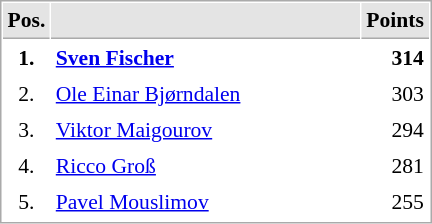<table cellspacing="1" cellpadding="3" style="border:1px solid #AAAAAA;font-size:90%">
<tr bgcolor="#E4E4E4">
<th style="border-bottom:1px solid #AAAAAA" width=10>Pos.</th>
<th style="border-bottom:1px solid #AAAAAA" width=200></th>
<th style="border-bottom:1px solid #AAAAAA" width=20>Points</th>
</tr>
<tr>
<td align="center"><strong>1.</strong></td>
<td> <strong><a href='#'>Sven Fischer</a></strong></td>
<td align="right"><strong>314</strong></td>
</tr>
<tr>
<td align="center">2.</td>
<td> <a href='#'>Ole Einar Bjørndalen</a></td>
<td align="right">303</td>
</tr>
<tr>
<td align="center">3.</td>
<td> <a href='#'>Viktor Maigourov</a></td>
<td align="right">294</td>
</tr>
<tr>
<td align="center">4.</td>
<td> <a href='#'>Ricco Groß</a></td>
<td align="right">281</td>
</tr>
<tr>
<td align="center">5.</td>
<td> <a href='#'>Pavel Mouslimov</a></td>
<td align="right">255</td>
</tr>
<tr>
</tr>
</table>
